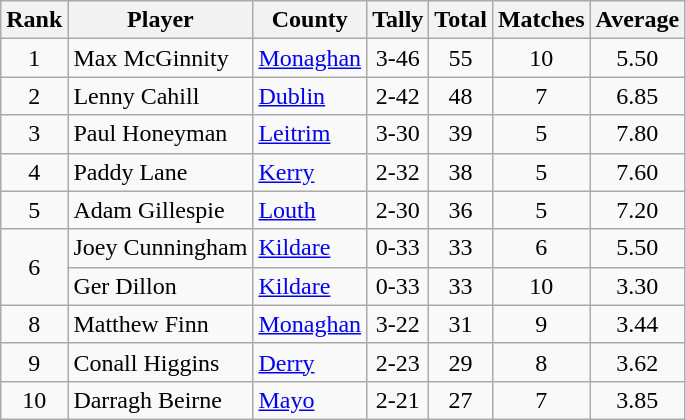<table class="wikitable">
<tr>
<th>Rank</th>
<th>Player</th>
<th>County</th>
<th>Tally</th>
<th>Total</th>
<th>Matches</th>
<th>Average</th>
</tr>
<tr>
<td rowspan=1 align=center>1</td>
<td>Max McGinnity</td>
<td><a href='#'>Monaghan</a></td>
<td align=center>3-46</td>
<td align=center>55</td>
<td align=center>10</td>
<td align=center>5.50</td>
</tr>
<tr>
<td rowspan=1 align=center>2</td>
<td>Lenny Cahill</td>
<td><a href='#'>Dublin</a></td>
<td align=center>2-42</td>
<td align=center>48</td>
<td align=center>7</td>
<td align=center>6.85</td>
</tr>
<tr>
<td rowspan=1 align=center>3</td>
<td>Paul Honeyman</td>
<td><a href='#'>Leitrim</a></td>
<td align=center>3-30</td>
<td align=center>39</td>
<td align=center>5</td>
<td align=center>7.80</td>
</tr>
<tr>
<td rowspan=1 align=center>4</td>
<td>Paddy Lane</td>
<td><a href='#'>Kerry</a></td>
<td align=center>2-32</td>
<td align=center>38</td>
<td align=center>5</td>
<td align=center>7.60</td>
</tr>
<tr>
<td rowspan=1 align=center>5</td>
<td>Adam Gillespie</td>
<td><a href='#'>Louth</a></td>
<td align=center>2-30</td>
<td align=center>36</td>
<td align=center>5</td>
<td align=center>7.20</td>
</tr>
<tr>
<td rowspan=2 align=center>6</td>
<td>Joey Cunningham</td>
<td><a href='#'>Kildare</a></td>
<td align=center>0-33</td>
<td align=center>33</td>
<td align=center>6</td>
<td align=center>5.50</td>
</tr>
<tr>
<td>Ger Dillon</td>
<td><a href='#'>Kildare</a></td>
<td align=center>0-33</td>
<td align=center>33</td>
<td align=center>10</td>
<td align=center>3.30</td>
</tr>
<tr>
<td rowspan=1 align=center>8</td>
<td>Matthew Finn</td>
<td><a href='#'>Monaghan</a></td>
<td align=center>3-22</td>
<td align=center>31</td>
<td align=center>9</td>
<td align=center>3.44</td>
</tr>
<tr>
<td rowspan=1 align=center>9</td>
<td>Conall Higgins</td>
<td><a href='#'>Derry</a></td>
<td align=center>2-23</td>
<td align=center>29</td>
<td align=center>8</td>
<td align=center>3.62</td>
</tr>
<tr>
<td rowspan=1 align=center>10</td>
<td>Darragh Beirne</td>
<td><a href='#'>Mayo</a></td>
<td align=center>2-21</td>
<td align=center>27</td>
<td align=center>7</td>
<td align=center>3.85</td>
</tr>
</table>
